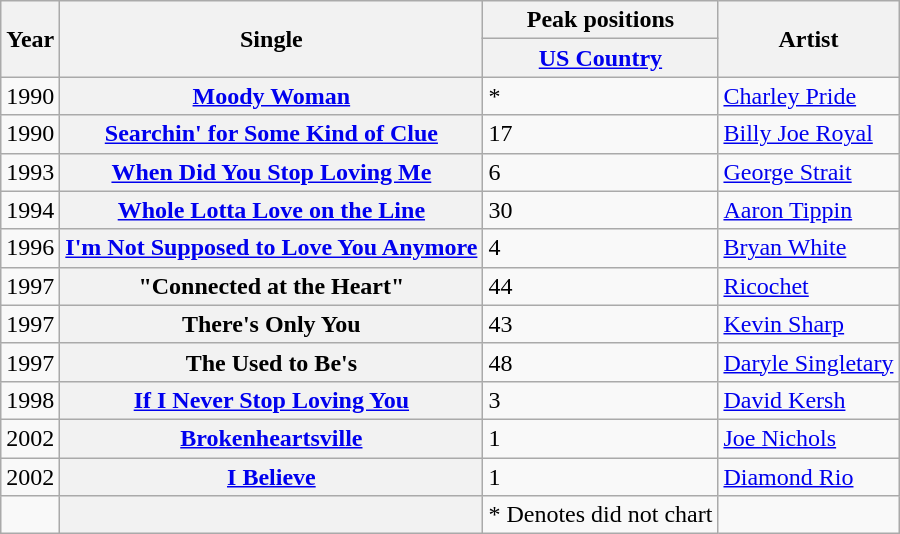<table class="wikitable">
<tr>
<th rowspan="2">Year</th>
<th rowspan="2">Single</th>
<th>Peak positions</th>
<th rowspan="2">Artist</th>
</tr>
<tr>
<th><a href='#'>US Country</a></th>
</tr>
<tr>
<td>1990</td>
<th><a href='#'>Moody Woman</a></th>
<td>*</td>
<td><a href='#'>Charley Pride</a></td>
</tr>
<tr>
<td>1990</td>
<th><a href='#'>Searchin' for Some Kind of Clue</a></th>
<td>17</td>
<td><a href='#'>Billy Joe Royal</a></td>
</tr>
<tr>
<td>1993</td>
<th><a href='#'>When Did You Stop Loving Me</a></th>
<td>6</td>
<td><a href='#'>George Strait</a></td>
</tr>
<tr>
<td>1994</td>
<th><a href='#'>Whole Lotta Love on the Line</a></th>
<td>30</td>
<td><a href='#'>Aaron Tippin</a></td>
</tr>
<tr>
<td>1996</td>
<th><a href='#'>I'm Not Supposed to Love You Anymore</a></th>
<td>4</td>
<td><a href='#'>Bryan White</a></td>
</tr>
<tr>
<td>1997</td>
<th>"Connected at the Heart"</th>
<td>44</td>
<td><a href='#'>Ricochet</a></td>
</tr>
<tr>
<td>1997</td>
<th>There's Only You</th>
<td>43</td>
<td><a href='#'>Kevin Sharp</a></td>
</tr>
<tr>
<td>1997</td>
<th>The Used to Be's</th>
<td>48</td>
<td><a href='#'>Daryle Singletary</a></td>
</tr>
<tr>
<td>1998</td>
<th><a href='#'>If I Never Stop Loving You</a></th>
<td>3</td>
<td><a href='#'>David Kersh</a></td>
</tr>
<tr>
<td>2002</td>
<th><a href='#'>Brokenheartsville</a></th>
<td>1</td>
<td><a href='#'>Joe Nichols</a></td>
</tr>
<tr>
<td>2002</td>
<th><a href='#'>I Believe</a></th>
<td>1</td>
<td><a href='#'>Diamond Rio</a></td>
</tr>
<tr>
<td></td>
<th></th>
<td>* Denotes did not chart</td>
<td></td>
</tr>
</table>
